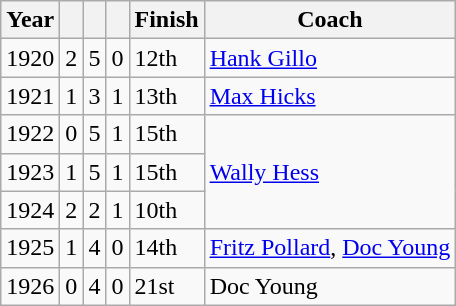<table class="wikitable">
<tr>
<th scope="col">Year</th>
<th scope="col"></th>
<th scope="col"></th>
<th scope="col"></th>
<th scope="col">Finish</th>
<th scope="col">Coach</th>
</tr>
<tr>
<td scope="row">1920</td>
<td>2</td>
<td>5</td>
<td>0</td>
<td>12th</td>
<td><a href='#'>Hank Gillo</a></td>
</tr>
<tr>
<td scope="row">1921</td>
<td>1</td>
<td>3</td>
<td>1</td>
<td>13th</td>
<td><a href='#'>Max Hicks</a></td>
</tr>
<tr>
<td scope="row">1922</td>
<td>0</td>
<td>5</td>
<td>1</td>
<td>15th</td>
<td rowspan=3><a href='#'>Wally Hess</a></td>
</tr>
<tr>
<td scope="row">1923</td>
<td>1</td>
<td>5</td>
<td>1</td>
<td>15th</td>
</tr>
<tr>
<td scope="row">1924</td>
<td>2</td>
<td>2</td>
<td>1</td>
<td>10th</td>
</tr>
<tr>
<td scope="row">1925</td>
<td>1</td>
<td>4</td>
<td>0</td>
<td>14th</td>
<td><a href='#'>Fritz Pollard</a>, <a href='#'>Doc Young</a></td>
</tr>
<tr>
<td scope="row">1926</td>
<td>0</td>
<td>4</td>
<td>0</td>
<td>21st</td>
<td>Doc Young</td>
</tr>
</table>
